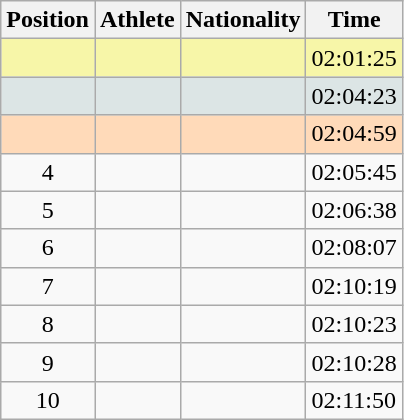<table class="wikitable sortable">
<tr>
<th scope="col">Position</th>
<th scope="col">Athlete</th>
<th scope="col">Nationality</th>
<th scope="col">Time</th>
</tr>
<tr bgcolor="#F7F6A8">
<td align=center></td>
<td></td>
<td></td>
<td>02:01:25</td>
</tr>
<tr bgcolor="#DCE5E5">
<td align=center></td>
<td></td>
<td></td>
<td>02:04:23</td>
</tr>
<tr bgcolor="#FFDAB9">
<td align=center></td>
<td></td>
<td></td>
<td>02:04:59</td>
</tr>
<tr>
<td align=center>4</td>
<td></td>
<td></td>
<td>02:05:45</td>
</tr>
<tr>
<td align=center>5</td>
<td></td>
<td></td>
<td>02:06:38</td>
</tr>
<tr>
<td align=center>6</td>
<td></td>
<td></td>
<td>02:08:07</td>
</tr>
<tr>
<td align=center>7</td>
<td></td>
<td></td>
<td>02:10:19</td>
</tr>
<tr>
<td align=center>8</td>
<td></td>
<td></td>
<td>02:10:23</td>
</tr>
<tr>
<td align=center>9</td>
<td></td>
<td></td>
<td>02:10:28</td>
</tr>
<tr>
<td align=center>10</td>
<td></td>
<td></td>
<td>02:11:50</td>
</tr>
</table>
